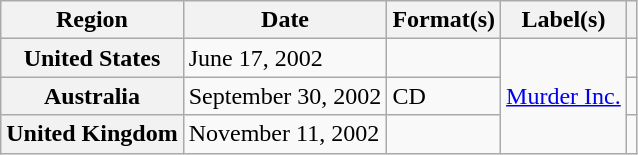<table class="wikitable plainrowheaders">
<tr>
<th scope="col">Region</th>
<th scope="col">Date</th>
<th scope="col">Format(s)</th>
<th scope="col">Label(s)</th>
<th scope="col"></th>
</tr>
<tr>
<th scope="row">United States</th>
<td>June 17, 2002</td>
<td></td>
<td rowspan="3"><a href='#'>Murder Inc.</a></td>
<td></td>
</tr>
<tr>
<th scope="row">Australia</th>
<td>September 30, 2002</td>
<td>CD</td>
<td></td>
</tr>
<tr>
<th scope="row">United Kingdom</th>
<td>November 11, 2002</td>
<td></td>
<td></td>
</tr>
</table>
